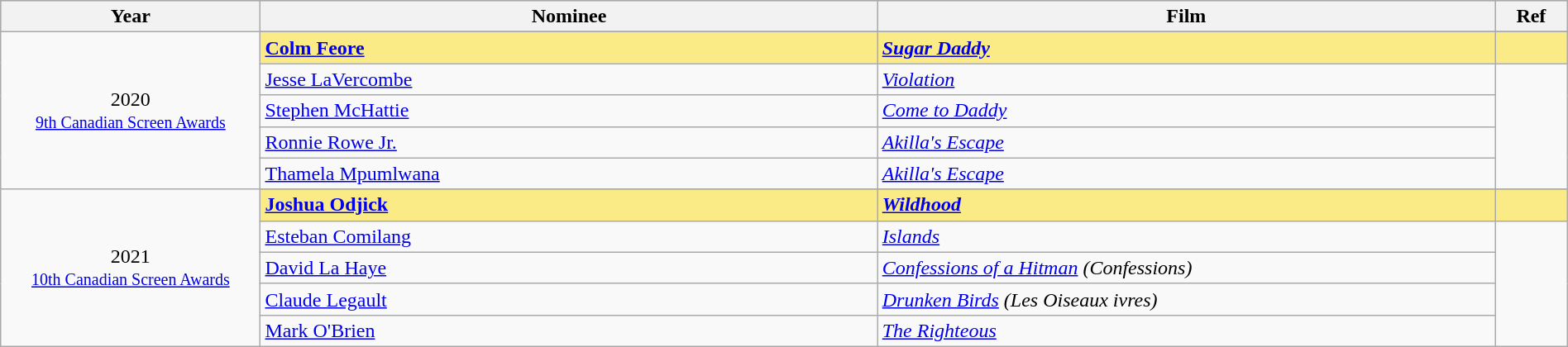<table class="wikitable" style="width:100%;">
<tr style="background:#bebebe;">
<th style="width:8%;">Year</th>
<th style="width:19%;">Nominee</th>
<th style="width:19%;">Film</th>
<th style="width:2%;">Ref</th>
</tr>
<tr>
<td rowspan="6" align="center">2020 <br> <small><a href='#'>9th Canadian Screen Awards</a></small></td>
</tr>
<tr style="background:#FAEB86;">
<td><strong><a href='#'>Colm Feore</a></strong></td>
<td><strong><em><a href='#'>Sugar Daddy</a></em></strong></td>
<td></td>
</tr>
<tr>
<td><a href='#'>Jesse LaVercombe</a></td>
<td><em><a href='#'>Violation</a></em></td>
<td rowspan=4></td>
</tr>
<tr>
<td><a href='#'>Stephen McHattie</a></td>
<td><em><a href='#'>Come to Daddy</a></em></td>
</tr>
<tr>
<td><a href='#'>Ronnie Rowe Jr.</a></td>
<td><em><a href='#'>Akilla's Escape</a></em></td>
</tr>
<tr>
<td><a href='#'>Thamela Mpumlwana</a></td>
<td><em><a href='#'>Akilla's Escape</a></em></td>
</tr>
<tr>
<td rowspan="6" align="center">2021 <br> <small><a href='#'>10th Canadian Screen Awards</a></small></td>
</tr>
<tr style="background:#FAEB86;">
<td><strong><a href='#'>Joshua Odjick</a></strong></td>
<td><strong><em><a href='#'>Wildhood</a></em></strong></td>
<td></td>
</tr>
<tr>
<td><a href='#'>Esteban Comilang</a></td>
<td><em><a href='#'>Islands</a></em></td>
<td rowspan=4></td>
</tr>
<tr>
<td><a href='#'>David La Haye</a></td>
<td><em><a href='#'>Confessions of a Hitman</a> (Confessions)</em></td>
</tr>
<tr>
<td><a href='#'>Claude Legault</a></td>
<td><em><a href='#'>Drunken Birds</a> (Les Oiseaux ivres)</em></td>
</tr>
<tr>
<td><a href='#'>Mark O'Brien</a></td>
<td><em><a href='#'>The Righteous</a></em></td>
</tr>
</table>
